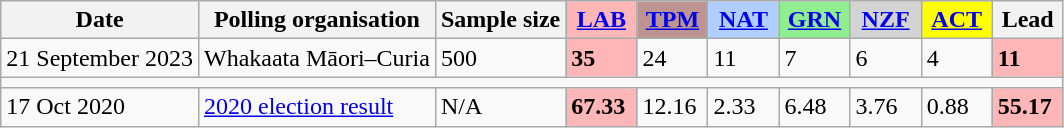<table class="wikitable">
<tr>
<th>Date</th>
<th>Polling organisation</th>
<th>Sample size</th>
<th style="background-color:#FFB6B6;width:40px"><a href='#'>LAB</a></th>
<th style="background-color:#BD9490;width:40px"><a href='#'>TPM</a></th>
<th style="background-color:#B0CEFF;width:40px"><a href='#'>NAT</a></th>
<th style="background-color:#90EE90;width:40px"><a href='#'>GRN</a></th>
<th style="background-color:#D3D3D3;width:40px"><a href='#'>NZF</a></th>
<th style="background-color:#FFFF00;width:40px"><a href='#'>ACT</a></th>
<th style="width:40px;">Lead</th>
</tr>
<tr>
<td>21 September 2023</td>
<td>Whakaata Māori–Curia</td>
<td>500</td>
<td style="background:#FFB6B6"><strong>35</strong></td>
<td>24</td>
<td>11</td>
<td>7</td>
<td>6</td>
<td>4</td>
<td style="background-color:#FFB6B6;"><strong>11</strong></td>
</tr>
<tr>
<td colspan="10"></td>
</tr>
<tr>
<td>17 Oct 2020</td>
<td><a href='#'>2020 election result</a></td>
<td>N/A</td>
<td style="background:#FFB6B6"><strong>67.33</strong></td>
<td>12.16</td>
<td>2.33</td>
<td>6.48</td>
<td>3.76</td>
<td>0.88</td>
<td style="background-color:#FFB6B6;"><strong>55.17</strong></td>
</tr>
</table>
